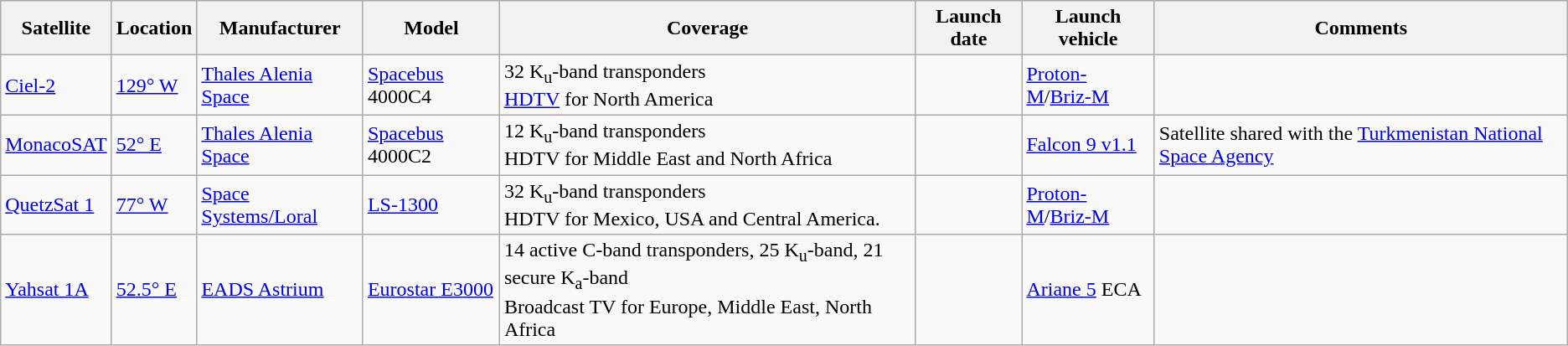<table class="wikitable sortable">
<tr>
<th>Satellite</th>
<th>Location</th>
<th>Manufacturer</th>
<th>Model</th>
<th>Coverage</th>
<th>Launch date</th>
<th>Launch vehicle</th>
<th>Comments</th>
</tr>
<tr>
<td><a href='#'>Ciel-2</a></td>
<td data-sort-value="-129"><a href='#'>129° W</a></td>
<td><a href='#'>Thales Alenia Space</a></td>
<td><a href='#'>Spacebus</a> 4000C4</td>
<td>32 K<sub>u</sub>-band transponders<br><a href='#'>HDTV</a> for North America</td>
<td></td>
<td><a href='#'>Proton-M</a>/<a href='#'>Briz-M</a></td>
<td></td>
</tr>
<tr>
<td><a href='#'>MonacoSAT</a></td>
<td data-sort-value="52"><a href='#'>52° E</a></td>
<td><a href='#'>Thales Alenia Space</a></td>
<td><a href='#'>Spacebus</a> 4000C2</td>
<td>12 K<sub>u</sub>-band transponders<br>HDTV for Middle East and North Africa</td>
<td></td>
<td><a href='#'>Falcon 9 v1.1</a></td>
<td>Satellite shared with the <a href='#'>Turkmenistan National Space Agency</a></td>
</tr>
<tr>
<td><a href='#'>QuetzSat 1</a></td>
<td data-sort-value="-77"><a href='#'>77° W</a></td>
<td><a href='#'>Space Systems/Loral</a></td>
<td><a href='#'>LS-1300</a></td>
<td>32 K<sub>u</sub>-band transponders<br>HDTV for Mexico, USA and Central America.</td>
<td></td>
<td><a href='#'>Proton-M</a>/<a href='#'>Briz-M</a></td>
<td></td>
</tr>
<tr>
<td><a href='#'>Yahsat 1A</a></td>
<td data-sort-value="52.5"><a href='#'>52.5° E</a></td>
<td><a href='#'>EADS Astrium</a></td>
<td><a href='#'>Eurostar E3000</a></td>
<td>14 active C-band transponders, 25 K<sub>u</sub>-band, 21 secure K<sub>a</sub>-band<br>Broadcast TV for Europe, Middle East, North Africa</td>
<td></td>
<td><a href='#'>Ariane 5</a> ECA</td>
<td></td>
</tr>
</table>
